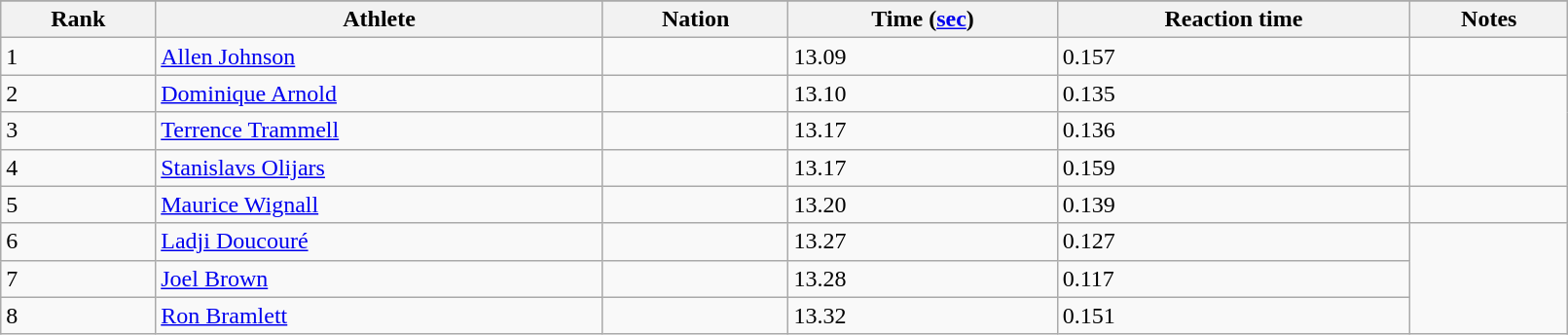<table class="wikitable" width=85%>
<tr>
</tr>
<tr>
<th>Rank</th>
<th>Athlete</th>
<th>Nation</th>
<th>Time (<a href='#'>sec</a>)</th>
<th>Reaction time</th>
<th>Notes</th>
</tr>
<tr>
<td>1</td>
<td><a href='#'>Allen Johnson</a></td>
<td></td>
<td>13.09</td>
<td>0.157</td>
<td></td>
</tr>
<tr>
<td>2</td>
<td><a href='#'>Dominique Arnold</a></td>
<td></td>
<td>13.10</td>
<td>0.135</td>
</tr>
<tr>
<td>3</td>
<td><a href='#'>Terrence Trammell</a></td>
<td></td>
<td>13.17</td>
<td>0.136</td>
</tr>
<tr>
<td>4</td>
<td><a href='#'>Stanislavs Olijars</a></td>
<td></td>
<td>13.17</td>
<td>0.159</td>
</tr>
<tr>
<td>5</td>
<td><a href='#'>Maurice Wignall</a></td>
<td></td>
<td>13.20</td>
<td>0.139</td>
<td></td>
</tr>
<tr>
<td>6</td>
<td><a href='#'>Ladji Doucouré</a></td>
<td></td>
<td>13.27</td>
<td>0.127</td>
</tr>
<tr>
<td>7</td>
<td><a href='#'>Joel Brown</a></td>
<td></td>
<td>13.28</td>
<td>0.117</td>
</tr>
<tr>
<td>8</td>
<td><a href='#'>Ron Bramlett</a></td>
<td></td>
<td>13.32</td>
<td>0.151</td>
</tr>
</table>
